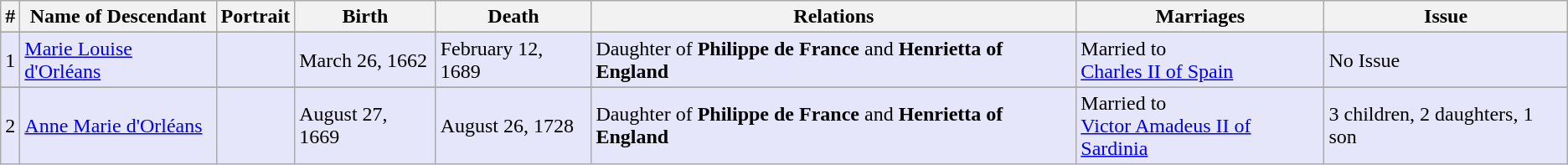<table class="wikitable">
<tr ->
<th>#</th>
<th>Name of Descendant</th>
<th>Portrait</th>
<th>Birth</th>
<th>Death</th>
<th>Relations</th>
<th>Marriages</th>
<th>Issue</th>
</tr>
<tr ->
</tr>
<tr bgcolor=#E6E6FA>
<td>1</td>
<td><a href='#'>Marie Louise d'Orléans</a></td>
<td></td>
<td>March 26, 1662</td>
<td>February 12, 1689</td>
<td>Daughter of <strong>Philippe de France</strong> and <strong>Henrietta of England</strong></td>
<td>Married to <br><a href='#'>Charles II of Spain</a></td>
<td>No Issue</td>
</tr>
<tr>
</tr>
<tr bgcolor=#E6E6FA>
<td>2</td>
<td><a href='#'>Anne Marie d'Orléans</a></td>
<td></td>
<td>August 27, 1669</td>
<td>August 26, 1728</td>
<td>Daughter of <strong>Philippe de France</strong> and <strong>Henrietta of England</strong></td>
<td>Married to <br><a href='#'>Victor Amadeus II of Sardinia</a><br></td>
<td>3 children, 2 daughters, 1 son</td>
</tr>
</table>
